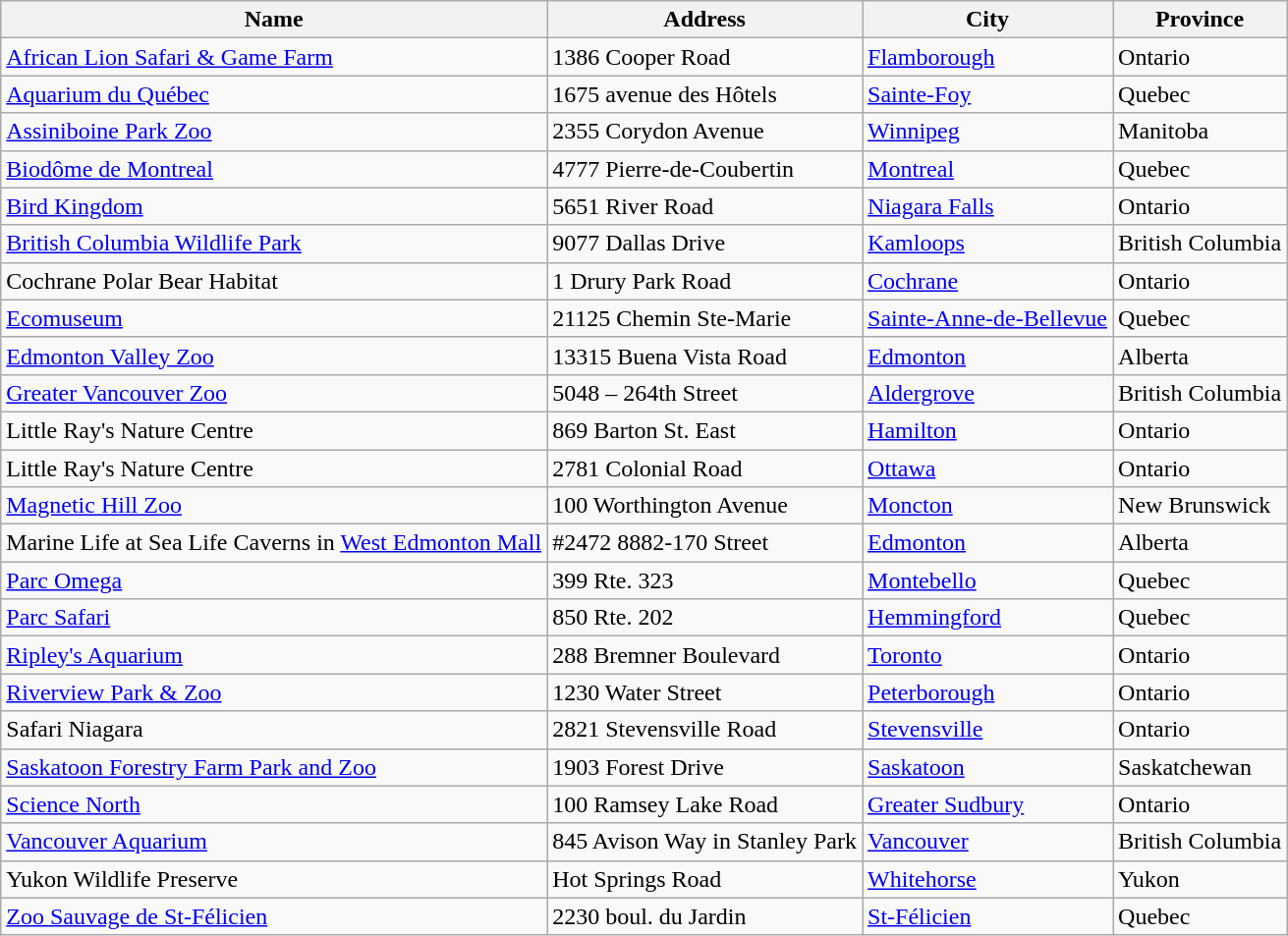<table class="wikitable sortable">
<tr>
<th>Name</th>
<th>Address</th>
<th>City</th>
<th>Province</th>
</tr>
<tr>
<td><a href='#'>African Lion Safari & Game Farm</a></td>
<td>1386 Cooper Road</td>
<td><a href='#'>Flamborough</a></td>
<td>Ontario</td>
</tr>
<tr>
<td><a href='#'>Aquarium du Québec</a></td>
<td>1675 avenue des Hôtels</td>
<td><a href='#'>Sainte-Foy</a></td>
<td>Quebec</td>
</tr>
<tr>
<td><a href='#'>Assiniboine Park Zoo</a></td>
<td>2355 Corydon Avenue</td>
<td><a href='#'>Winnipeg</a></td>
<td>Manitoba</td>
</tr>
<tr>
<td><a href='#'>Biodôme de Montreal</a></td>
<td>4777 Pierre-de-Coubertin</td>
<td><a href='#'>Montreal</a></td>
<td>Quebec</td>
</tr>
<tr>
<td><a href='#'>Bird Kingdom</a></td>
<td>5651 River Road</td>
<td><a href='#'>Niagara Falls</a></td>
<td>Ontario</td>
</tr>
<tr>
<td><a href='#'>British Columbia Wildlife Park</a></td>
<td>9077 Dallas Drive</td>
<td><a href='#'>Kamloops</a></td>
<td>British Columbia</td>
</tr>
<tr>
<td>Cochrane Polar Bear Habitat</td>
<td>1 Drury Park Road</td>
<td><a href='#'>Cochrane</a></td>
<td>Ontario</td>
</tr>
<tr>
<td><a href='#'>Ecomuseum</a></td>
<td>21125 Chemin Ste-Marie</td>
<td><a href='#'>Sainte-Anne-de-Bellevue</a></td>
<td>Quebec</td>
</tr>
<tr>
<td><a href='#'>Edmonton Valley Zoo</a></td>
<td>13315 Buena Vista Road</td>
<td><a href='#'>Edmonton</a></td>
<td>Alberta</td>
</tr>
<tr>
<td><a href='#'>Greater Vancouver Zoo</a></td>
<td>5048 – 264th Street</td>
<td><a href='#'>Aldergrove</a></td>
<td>British Columbia</td>
</tr>
<tr>
<td>Little Ray's Nature Centre</td>
<td>869 Barton St. East</td>
<td><a href='#'>Hamilton</a></td>
<td>Ontario</td>
</tr>
<tr>
<td>Little Ray's Nature Centre</td>
<td>2781 Colonial Road</td>
<td><a href='#'>Ottawa</a></td>
<td>Ontario</td>
</tr>
<tr>
<td><a href='#'>Magnetic Hill Zoo</a></td>
<td>100 Worthington Avenue</td>
<td><a href='#'>Moncton</a></td>
<td>New Brunswick</td>
</tr>
<tr>
<td>Marine Life at Sea Life Caverns in <a href='#'>West Edmonton Mall</a></td>
<td>#2472 8882-170 Street</td>
<td><a href='#'>Edmonton</a></td>
<td>Alberta</td>
</tr>
<tr>
<td><a href='#'>Parc Omega</a></td>
<td>399 Rte. 323</td>
<td><a href='#'>Montebello</a></td>
<td>Quebec</td>
</tr>
<tr>
<td><a href='#'>Parc Safari</a></td>
<td>850 Rte. 202</td>
<td><a href='#'>Hemmingford</a></td>
<td>Quebec</td>
</tr>
<tr>
<td><a href='#'>Ripley's Aquarium</a></td>
<td>288 Bremner Boulevard</td>
<td><a href='#'>Toronto</a></td>
<td>Ontario</td>
</tr>
<tr>
<td><a href='#'>Riverview Park & Zoo</a></td>
<td>1230 Water Street</td>
<td><a href='#'>Peterborough</a></td>
<td>Ontario</td>
</tr>
<tr>
<td>Safari Niagara</td>
<td>2821 Stevensville Road</td>
<td><a href='#'>Stevensville</a></td>
<td>Ontario</td>
</tr>
<tr>
<td><a href='#'>Saskatoon Forestry Farm Park and Zoo</a></td>
<td>1903 Forest Drive</td>
<td><a href='#'>Saskatoon</a></td>
<td>Saskatchewan</td>
</tr>
<tr>
<td><a href='#'>Science North</a></td>
<td>100 Ramsey Lake Road</td>
<td><a href='#'>Greater Sudbury</a></td>
<td>Ontario</td>
</tr>
<tr>
<td><a href='#'>Vancouver Aquarium</a></td>
<td>845 Avison Way in Stanley Park</td>
<td><a href='#'>Vancouver</a></td>
<td>British Columbia</td>
</tr>
<tr>
<td>Yukon Wildlife Preserve</td>
<td>Hot Springs Road</td>
<td><a href='#'>Whitehorse</a></td>
<td>Yukon</td>
</tr>
<tr>
<td><a href='#'>Zoo Sauvage de St-Félicien</a></td>
<td>2230 boul. du Jardin</td>
<td><a href='#'>St-Félicien</a></td>
<td>Quebec</td>
</tr>
</table>
